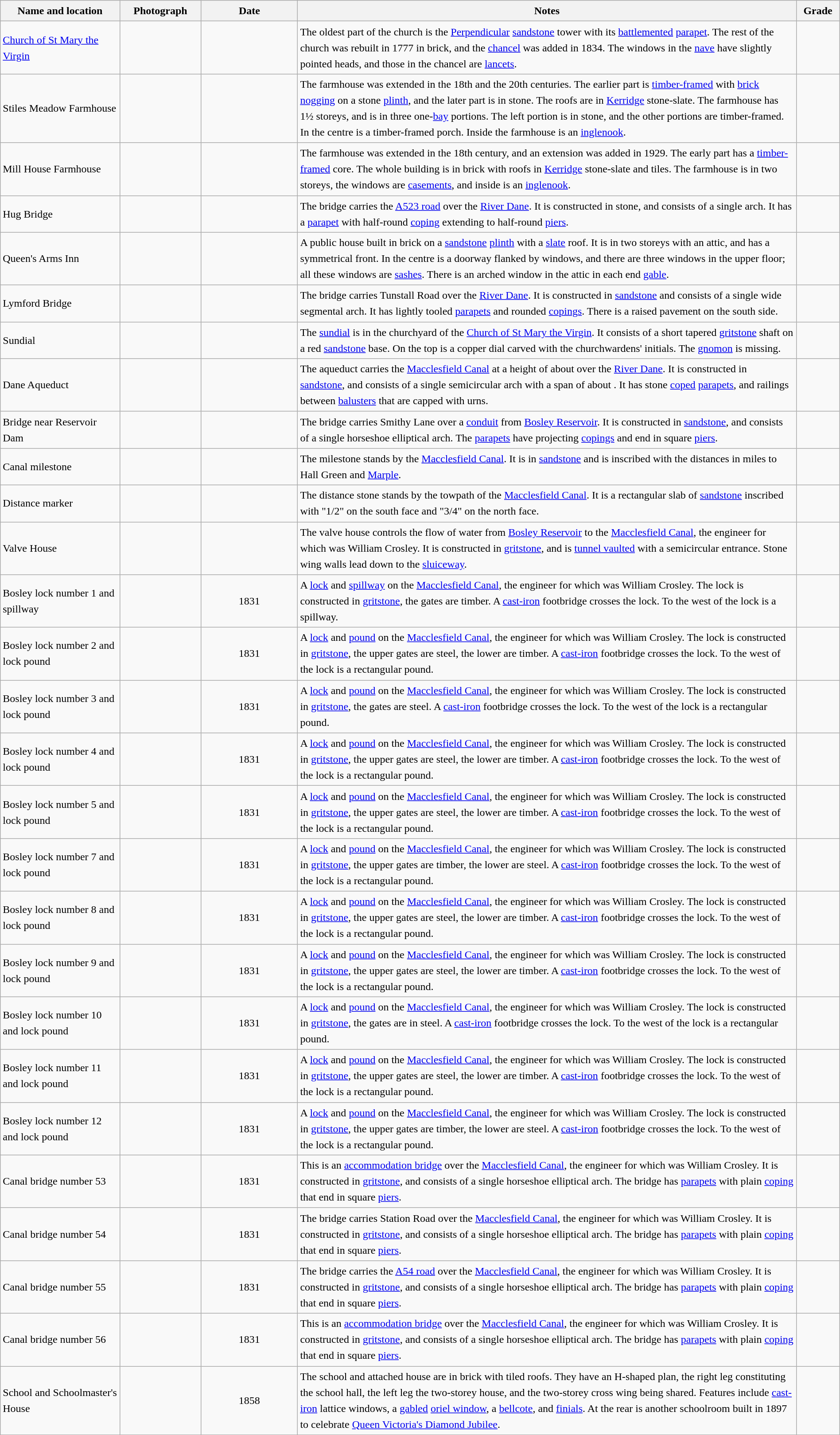<table class="wikitable sortable plainrowheaders" style="width:100%;border:0px;text-align:left;line-height:150%;">
<tr>
<th scope="col" style="width:150px">Name and location</th>
<th scope="col" style="width:100px" class="unsortable">Photograph</th>
<th scope="col" style="width:120px">Date</th>
<th scope="col" style="width:650px" class="unsortable">Notes</th>
<th scope="col" style="width:50px">Grade</th>
</tr>
<tr>
<td><a href='#'>Church of St Mary the Virgin</a><br><small></small></td>
<td></td>
<td align="center"></td>
<td>The oldest part of the church is the <a href='#'>Perpendicular</a> <a href='#'>sandstone</a> tower with its <a href='#'>battlemented</a> <a href='#'>parapet</a>. The rest of the church was rebuilt in 1777 in brick, and the <a href='#'>chancel</a> was added in 1834. The windows in the <a href='#'>nave</a> have slightly pointed heads, and those in the chancel are <a href='#'>lancets</a>.</td>
<td align="center" ></td>
</tr>
<tr>
<td>Stiles Meadow Farmhouse<br><small></small></td>
<td></td>
<td align="center"></td>
<td>The farmhouse was extended in the 18th and the 20th centuries. The earlier part is <a href='#'>timber-framed</a> with <a href='#'>brick nogging</a> on a stone <a href='#'>plinth</a>, and the later part is in stone. The roofs are in <a href='#'>Kerridge</a> stone-slate. The farmhouse has 1½ storeys, and is in three one-<a href='#'>bay</a> portions. The left portion is in stone, and the other portions are timber-framed. In the centre is a timber-framed porch. Inside the farmhouse is an <a href='#'>inglenook</a>.</td>
<td align="center" ></td>
</tr>
<tr>
<td>Mill House Farmhouse<br><small></small></td>
<td></td>
<td align="center"></td>
<td>The farmhouse was extended in the 18th century, and an extension was added in 1929. The early part has a <a href='#'>timber-framed</a> core. The whole building is in brick with roofs in <a href='#'>Kerridge</a> stone-slate and tiles. The farmhouse is in two storeys, the windows are <a href='#'>casements</a>, and inside is an <a href='#'>inglenook</a>.</td>
<td align="center" ></td>
</tr>
<tr>
<td>Hug Bridge<br><small></small></td>
<td></td>
<td align="center"></td>
<td>The bridge carries the <a href='#'>A523 road</a> over the <a href='#'>River Dane</a>. It is constructed in stone, and consists of a single arch. It has a <a href='#'>parapet</a> with half-round <a href='#'>coping</a> extending to half-round <a href='#'>piers</a>.</td>
<td align="center" ></td>
</tr>
<tr>
<td>Queen's Arms Inn<br><small></small></td>
<td></td>
<td align="center"></td>
<td>A public house built in brick on a <a href='#'>sandstone</a> <a href='#'>plinth</a> with a <a href='#'>slate</a> roof. It is in two storeys with an attic, and has a symmetrical front. In the centre is a doorway flanked by windows, and there are three windows in the upper floor; all these windows are <a href='#'>sashes</a>. There is an arched window in the attic in each end <a href='#'>gable</a>.</td>
<td align="center" ></td>
</tr>
<tr>
<td>Lymford Bridge<br><small></small></td>
<td></td>
<td align="center"></td>
<td>The bridge carries Tunstall Road over the <a href='#'>River Dane</a>. It is constructed in <a href='#'>sandstone</a> and consists of a single wide segmental arch. It has lightly tooled <a href='#'>parapets</a> and rounded <a href='#'>copings</a>. There is a raised pavement on the south side.</td>
<td align="center" ></td>
</tr>
<tr>
<td>Sundial<br><small></small></td>
<td></td>
<td align="center"></td>
<td>The <a href='#'>sundial</a> is in the churchyard of the <a href='#'>Church of St Mary the Virgin</a>. It consists of a short tapered <a href='#'>gritstone</a> shaft on a red <a href='#'>sandstone</a> base. On the top is a copper dial carved with the churchwardens' initials. The <a href='#'>gnomon</a> is missing.</td>
<td align="center" ></td>
</tr>
<tr>
<td>Dane Aqueduct<br><small></small></td>
<td></td>
<td align="center"></td>
<td>The aqueduct carries the <a href='#'>Macclesfield Canal</a> at a height of about  over the <a href='#'>River Dane</a>. It is constructed in <a href='#'>sandstone</a>, and consists of a single semicircular arch with a span of about . It has stone <a href='#'>coped</a> <a href='#'>parapets</a>, and railings between <a href='#'>balusters</a> that are capped with urns.</td>
<td align="center" ></td>
</tr>
<tr>
<td>Bridge near Reservoir Dam<br><small></small></td>
<td></td>
<td align="center"></td>
<td>The bridge carries Smithy Lane over a <a href='#'>conduit</a> from <a href='#'>Bosley Reservoir</a>. It is constructed in <a href='#'>sandstone</a>, and consists of a single horseshoe elliptical arch. The <a href='#'>parapets</a> have projecting <a href='#'>copings</a> and end in square <a href='#'>piers</a>.</td>
<td align="center" ></td>
</tr>
<tr>
<td>Canal milestone<br><small></small></td>
<td></td>
<td align="center"></td>
<td>The milestone stands by the <a href='#'>Macclesfield Canal</a>. It is in <a href='#'>sandstone</a> and is inscribed with the distances in miles to Hall Green and <a href='#'>Marple</a>.</td>
<td align="center" ></td>
</tr>
<tr>
<td>Distance marker<br><small></small></td>
<td></td>
<td align="center"></td>
<td>The distance stone stands by the towpath of the <a href='#'>Macclesfield Canal</a>. It is a rectangular slab of <a href='#'>sandstone</a> inscribed with "1/2" on the south face and "3/4" on the north face.</td>
<td align="center" ></td>
</tr>
<tr>
<td>Valve House<br><small></small></td>
<td></td>
<td align="center"></td>
<td>The valve house controls the flow of water from <a href='#'>Bosley Reservoir</a> to the <a href='#'>Macclesfield Canal</a>, the engineer for which was William Crosley. It is constructed in <a href='#'>gritstone</a>, and is <a href='#'>tunnel vaulted</a> with a semicircular entrance. Stone wing walls lead down to the <a href='#'>sluiceway</a>.</td>
<td align="center" ></td>
</tr>
<tr>
<td>Bosley lock number 1 and spillway<br><small></small></td>
<td></td>
<td align="center">1831</td>
<td>A <a href='#'>lock</a> and <a href='#'>spillway</a> on the <a href='#'>Macclesfield Canal</a>, the engineer for which was William Crosley. The lock is constructed in <a href='#'>gritstone</a>, the gates are timber. A <a href='#'>cast-iron</a> footbridge crosses the lock. To the west of the lock is a spillway.</td>
<td align="center" ></td>
</tr>
<tr>
<td>Bosley lock number 2 and lock pound<br><small></small></td>
<td></td>
<td align="center">1831</td>
<td>A <a href='#'>lock</a> and <a href='#'>pound</a> on the <a href='#'>Macclesfield Canal</a>, the engineer for which was William Crosley. The lock is constructed in <a href='#'>gritstone</a>, the upper gates are steel, the lower are timber. A <a href='#'>cast-iron</a> footbridge crosses the lock. To the west of the lock is a rectangular pound.</td>
<td align="center" ></td>
</tr>
<tr>
<td>Bosley lock number 3 and lock pound<br><small></small></td>
<td></td>
<td align="center">1831</td>
<td>A <a href='#'>lock</a> and <a href='#'>pound</a> on the <a href='#'>Macclesfield Canal</a>, the engineer for which was William Crosley. The lock is constructed in <a href='#'>gritstone</a>, the gates are steel. A <a href='#'>cast-iron</a> footbridge crosses the lock. To the west of the lock is a rectangular pound.</td>
<td align="center" ></td>
</tr>
<tr>
<td>Bosley lock number 4 and lock pound<br><small></small></td>
<td></td>
<td align="center">1831</td>
<td>A <a href='#'>lock</a> and <a href='#'>pound</a> on the <a href='#'>Macclesfield Canal</a>, the engineer for which was William Crosley. The lock is constructed in <a href='#'>gritstone</a>, the upper gates are steel, the lower are timber. A <a href='#'>cast-iron</a> footbridge crosses the lock. To the west of the lock is a rectangular pound.</td>
<td align="center" ></td>
</tr>
<tr>
<td>Bosley lock number 5 and lock pound<br><small></small></td>
<td></td>
<td align="center">1831</td>
<td>A <a href='#'>lock</a> and <a href='#'>pound</a> on the <a href='#'>Macclesfield Canal</a>, the engineer for which was William Crosley. The lock is constructed in <a href='#'>gritstone</a>, the upper gates are steel, the lower are timber. A <a href='#'>cast-iron</a> footbridge crosses the lock. To the west of the lock is a rectangular pound.</td>
<td align="center" ></td>
</tr>
<tr>
<td>Bosley lock number 7 and lock pound<br><small></small></td>
<td></td>
<td align="center">1831</td>
<td>A <a href='#'>lock</a> and <a href='#'>pound</a> on the <a href='#'>Macclesfield Canal</a>, the engineer for which was William Crosley. The lock is constructed in <a href='#'>gritstone</a>, the upper gates are timber, the lower are steel. A <a href='#'>cast-iron</a> footbridge crosses the lock. To the west of the lock is a rectangular pound.</td>
<td align="center" ></td>
</tr>
<tr>
<td>Bosley lock number 8 and lock pound<br><small></small></td>
<td></td>
<td align="center">1831</td>
<td>A <a href='#'>lock</a> and <a href='#'>pound</a> on the <a href='#'>Macclesfield Canal</a>, the engineer for which was William Crosley. The lock is constructed in <a href='#'>gritstone</a>, the upper gates are steel, the lower are timber. A <a href='#'>cast-iron</a> footbridge crosses the lock. To the west of the lock is a rectangular pound.</td>
<td align="center" ></td>
</tr>
<tr>
<td>Bosley lock number 9 and lock pound<br><small></small></td>
<td></td>
<td align="center">1831</td>
<td>A <a href='#'>lock</a> and <a href='#'>pound</a> on the <a href='#'>Macclesfield Canal</a>, the engineer for which was William Crosley. The lock is constructed in <a href='#'>gritstone</a>, the upper gates are steel, the lower are timber. A <a href='#'>cast-iron</a> footbridge crosses the lock. To the west of the lock is a rectangular pound.</td>
<td align="center" ></td>
</tr>
<tr>
<td>Bosley lock number 10 and lock pound<br><small></small></td>
<td></td>
<td align="center">1831</td>
<td>A <a href='#'>lock</a> and <a href='#'>pound</a> on the <a href='#'>Macclesfield Canal</a>, the engineer for which was William Crosley. The lock is constructed in <a href='#'>gritstone</a>, the gates are in steel. A <a href='#'>cast-iron</a> footbridge crosses the lock. To the west of the lock is a rectangular pound.</td>
<td align="center" ></td>
</tr>
<tr>
<td>Bosley lock number 11 and lock pound<br><small></small></td>
<td></td>
<td align="center">1831</td>
<td>A <a href='#'>lock</a> and <a href='#'>pound</a> on the <a href='#'>Macclesfield Canal</a>, the engineer for which was William Crosley. The lock is constructed in <a href='#'>gritstone</a>, the upper gates are steel, the lower are timber. A <a href='#'>cast-iron</a> footbridge crosses the lock. To the west of the lock is a rectangular pound.</td>
<td align="center" ></td>
</tr>
<tr>
<td>Bosley lock number 12 and lock pound<br><small></small></td>
<td></td>
<td align="center">1831</td>
<td>A <a href='#'>lock</a> and <a href='#'>pound</a> on the <a href='#'>Macclesfield Canal</a>, the engineer for which was William Crosley. The lock is constructed in <a href='#'>gritstone</a>, the upper gates are timber, the lower are steel. A <a href='#'>cast-iron</a> footbridge crosses the lock. To the west of the lock is a rectangular pound.</td>
<td align="center" ></td>
</tr>
<tr>
<td>Canal bridge number 53<br><small></small></td>
<td></td>
<td align="center">1831</td>
<td>This is an <a href='#'>accommodation bridge</a> over the <a href='#'>Macclesfield Canal</a>, the engineer for which was William Crosley. It is constructed in <a href='#'>gritstone</a>, and consists of a single horseshoe elliptical arch. The bridge has <a href='#'>parapets</a> with plain <a href='#'>coping</a> that end in square <a href='#'>piers</a>.</td>
<td align="center" ></td>
</tr>
<tr>
<td>Canal bridge number 54<br><small></small></td>
<td></td>
<td align="center">1831</td>
<td>The bridge carries Station Road over the <a href='#'>Macclesfield Canal</a>, the engineer for which was William Crosley. It is constructed in <a href='#'>gritstone</a>, and consists of a single horseshoe elliptical arch. The bridge has <a href='#'>parapets</a> with plain <a href='#'>coping</a> that end in square <a href='#'>piers</a>.</td>
<td align="center" ></td>
</tr>
<tr>
<td>Canal bridge number 55<br><small></small></td>
<td></td>
<td align="center">1831</td>
<td>The bridge carries the <a href='#'>A54 road</a> over the <a href='#'>Macclesfield Canal</a>, the engineer for which was William Crosley. It is constructed in <a href='#'>gritstone</a>, and consists of a single horseshoe elliptical arch. The bridge has <a href='#'>parapets</a> with plain <a href='#'>coping</a> that end in square <a href='#'>piers</a>.</td>
<td align="center" ></td>
</tr>
<tr>
<td>Canal bridge number 56<br><small></small></td>
<td></td>
<td align="center">1831</td>
<td>This is an <a href='#'>accommodation bridge</a> over the <a href='#'>Macclesfield Canal</a>, the engineer for which was William Crosley. It is constructed in <a href='#'>gritstone</a>, and consists of a single horseshoe elliptical arch. The bridge has <a href='#'>parapets</a> with plain <a href='#'>coping</a> that end in square <a href='#'>piers</a>.</td>
<td align="center" ></td>
</tr>
<tr>
<td>School and Schoolmaster's House<br><small></small></td>
<td></td>
<td align="center">1858</td>
<td>The school and attached house are in brick with tiled roofs. They have an H-shaped plan, the right leg constituting the school hall, the left leg the two-storey house, and the two-storey cross wing being shared. Features include <a href='#'>cast-iron</a> lattice windows, a <a href='#'>gabled</a> <a href='#'>oriel window</a>, a <a href='#'>bellcote</a>, and <a href='#'>finials</a>. At the rear is another schoolroom built in 1897 to celebrate <a href='#'>Queen Victoria's Diamond Jubilee</a>.</td>
<td align="center" ></td>
</tr>
<tr>
</tr>
</table>
